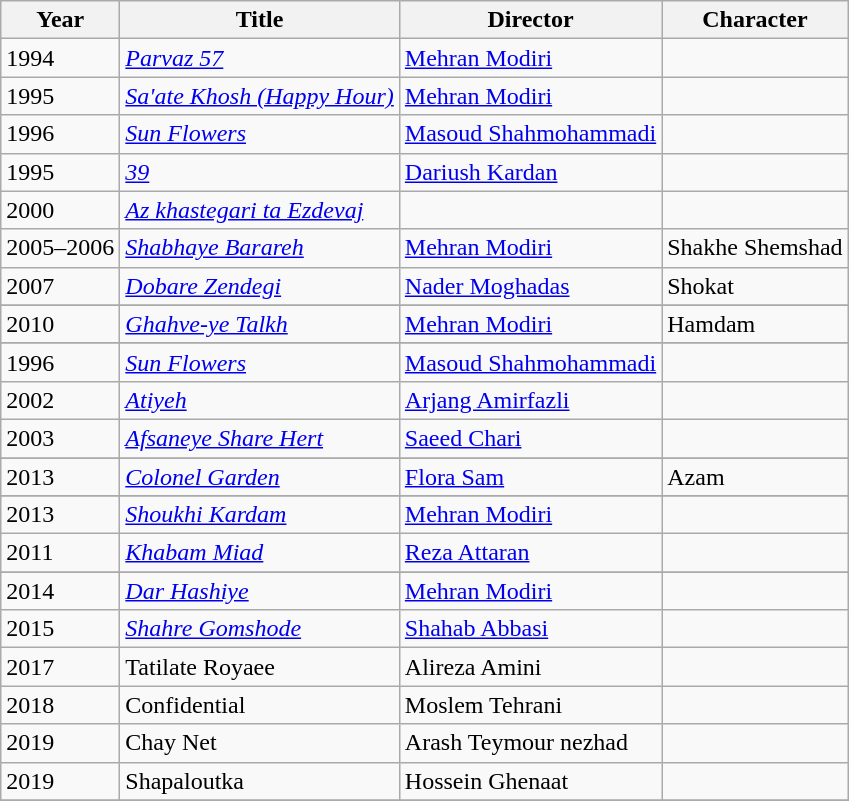<table class="wikitable" border="1">
<tr>
<th>Year</th>
<th>Title</th>
<th>Director</th>
<th>Character</th>
</tr>
<tr>
<td>1994</td>
<td><em><a href='#'>Parvaz 57</a></em></td>
<td><a href='#'>Mehran Modiri</a></td>
<td></td>
</tr>
<tr>
<td>1995</td>
<td><em><a href='#'>Sa'ate Khosh (Happy Hour)</a></em></td>
<td><a href='#'>Mehran Modiri</a></td>
<td></td>
</tr>
<tr>
<td>1996</td>
<td><em><a href='#'>Sun Flowers</a></em></td>
<td><a href='#'>Masoud Shahmohammadi</a></td>
<td></td>
</tr>
<tr>
<td>1995</td>
<td><em><a href='#'>39</a></em></td>
<td><a href='#'>Dariush Kardan</a></td>
<td></td>
</tr>
<tr>
<td>2000</td>
<td><em><a href='#'>Az khastegari ta Ezdevaj</a></em></td>
<td></td>
<td></td>
</tr>
<tr>
<td>2005–2006</td>
<td><em><a href='#'>Shabhaye Barareh</a></em></td>
<td><a href='#'>Mehran Modiri</a></td>
<td>Shakhe Shemshad</td>
</tr>
<tr>
<td>2007</td>
<td><em><a href='#'>Dobare Zendegi</a></em></td>
<td><a href='#'>Nader Moghadas</a></td>
<td>Shokat</td>
</tr>
<tr>
</tr>
<tr>
<td>2010</td>
<td><em><a href='#'>Ghahve-ye Talkh</a></em></td>
<td><a href='#'>Mehran Modiri</a></td>
<td>Hamdam</td>
</tr>
<tr>
</tr>
<tr>
<td>1996</td>
<td><em><a href='#'>Sun Flowers</a></em></td>
<td><a href='#'>Masoud Shahmohammadi</a></td>
<td></td>
</tr>
<tr>
<td>2002</td>
<td><em><a href='#'>Atiyeh</a></em></td>
<td><a href='#'>Arjang Amirfazli</a></td>
<td></td>
</tr>
<tr>
<td>2003</td>
<td><em><a href='#'>Afsaneye Share Hert</a></em></td>
<td><a href='#'>Saeed Chari</a></td>
<td></td>
</tr>
<tr>
</tr>
<tr>
<td>2013</td>
<td><em><a href='#'>Colonel Garden</a></em></td>
<td><a href='#'>Flora Sam</a></td>
<td>Azam</td>
</tr>
<tr>
</tr>
<tr>
<td>2013</td>
<td><em><a href='#'>Shoukhi Kardam</a></em></td>
<td><a href='#'>Mehran Modiri</a></td>
<td></td>
</tr>
<tr>
<td>2011</td>
<td><em><a href='#'>Khabam Miad</a></em></td>
<td><a href='#'>Reza Attaran</a></td>
<td></td>
</tr>
<tr>
</tr>
<tr>
<td>2014</td>
<td><em><a href='#'>Dar Hashiye</a></em></td>
<td><a href='#'>Mehran Modiri</a></td>
<td></td>
</tr>
<tr>
<td>2015</td>
<td><em><a href='#'>Shahre Gomshode</a></em></td>
<td><a href='#'>Shahab Abbasi</a></td>
<td></td>
</tr>
<tr>
<td>2017</td>
<td>Tatilate Royaee</td>
<td>Alireza Amini</td>
<td></td>
</tr>
<tr>
<td>2018</td>
<td>Confidential</td>
<td>Moslem Tehrani</td>
<td></td>
</tr>
<tr>
<td>2019</td>
<td>Chay Net</td>
<td>Arash Teymour nezhad</td>
<td></td>
</tr>
<tr>
<td>2019</td>
<td>Shapaloutka</td>
<td>Hossein Ghenaat</td>
<td></td>
</tr>
<tr>
</tr>
</table>
